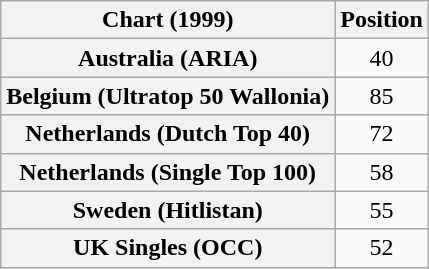<table class="wikitable sortable plainrowheaders" style="text-align:center">
<tr>
<th>Chart (1999)</th>
<th>Position</th>
</tr>
<tr>
<th scope="row">Australia (ARIA)</th>
<td>40</td>
</tr>
<tr>
<th scope="row">Belgium (Ultratop 50 Wallonia)</th>
<td>85</td>
</tr>
<tr>
<th scope="row">Netherlands (Dutch Top 40)</th>
<td>72</td>
</tr>
<tr>
<th scope="row">Netherlands (Single Top 100)</th>
<td>58</td>
</tr>
<tr>
<th scope="row">Sweden (Hitlistan)</th>
<td>55</td>
</tr>
<tr>
<th scope="row">UK Singles (OCC)</th>
<td>52</td>
</tr>
</table>
